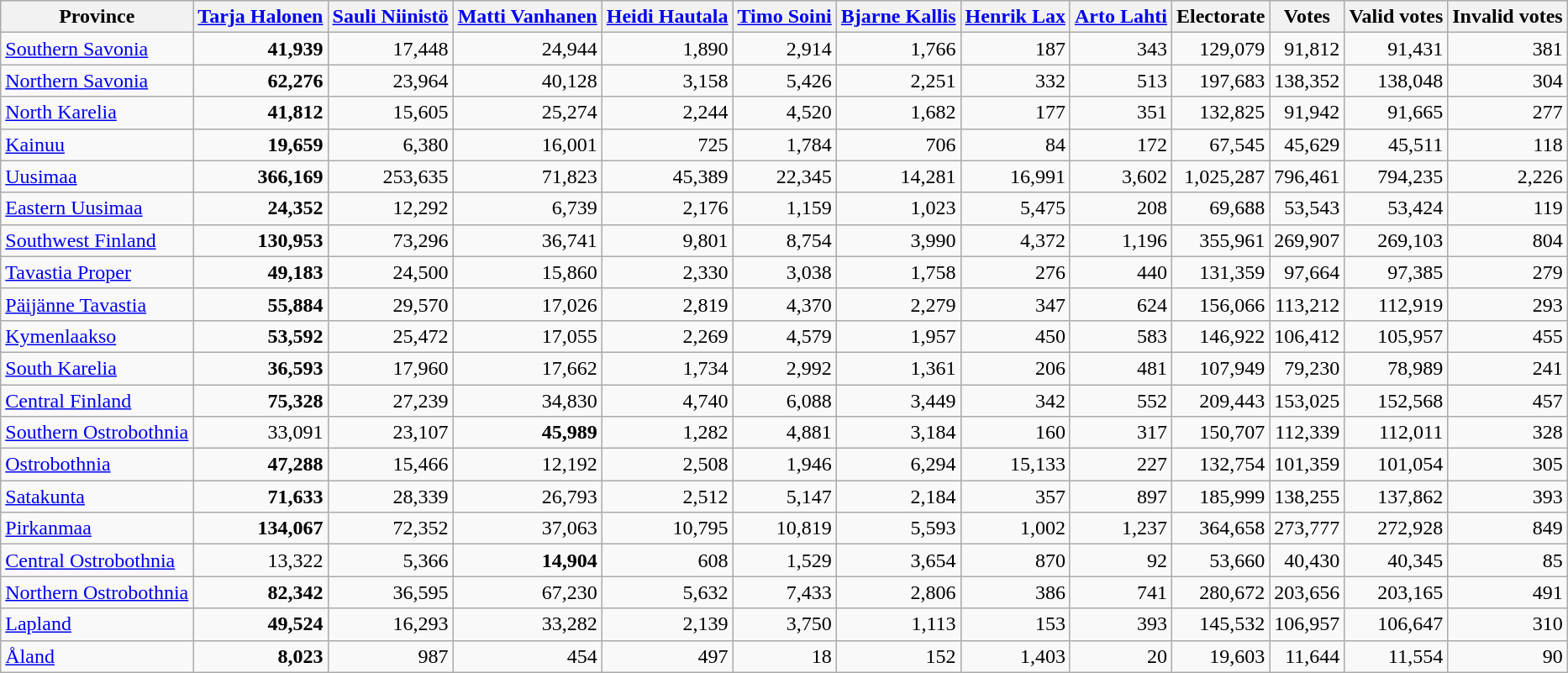<table class="wikitable sortable" style=text-align:right>
<tr>
<th>Province</th>
<th><a href='#'>Tarja Halonen</a></th>
<th align=left><a href='#'>Sauli Niinistö</a></th>
<th align=left><a href='#'>Matti Vanhanen</a></th>
<th align=left><a href='#'>Heidi Hautala</a></th>
<th align=left><a href='#'>Timo Soini</a></th>
<th align=left><a href='#'>Bjarne Kallis</a></th>
<th align=left><a href='#'>Henrik Lax</a></th>
<th align=left><a href='#'>Arto Lahti</a></th>
<th>Electorate</th>
<th>Votes</th>
<th>Valid votes</th>
<th>Invalid votes</th>
</tr>
<tr>
<td align=left><a href='#'>Southern Savonia</a></td>
<td><strong>41,939</strong></td>
<td>17,448</td>
<td>24,944</td>
<td>1,890</td>
<td>2,914</td>
<td>1,766</td>
<td>187</td>
<td>343</td>
<td>129,079</td>
<td>91,812</td>
<td>91,431</td>
<td>381</td>
</tr>
<tr>
<td align=left><a href='#'>Northern Savonia</a></td>
<td><strong>62,276</strong></td>
<td>23,964</td>
<td>40,128</td>
<td>3,158</td>
<td>5,426</td>
<td>2,251</td>
<td>332</td>
<td>513</td>
<td>197,683</td>
<td>138,352</td>
<td>138,048</td>
<td>304</td>
</tr>
<tr>
<td align=left><a href='#'>North Karelia</a></td>
<td><strong>41,812</strong></td>
<td>15,605</td>
<td>25,274</td>
<td>2,244</td>
<td>4,520</td>
<td>1,682</td>
<td>177</td>
<td>351</td>
<td>132,825</td>
<td>91,942</td>
<td>91,665</td>
<td>277</td>
</tr>
<tr>
<td align=left><a href='#'>Kainuu</a></td>
<td><strong>19,659</strong></td>
<td>6,380</td>
<td>16,001</td>
<td>725</td>
<td>1,784</td>
<td>706</td>
<td>84</td>
<td>172</td>
<td>67,545</td>
<td>45,629</td>
<td>45,511</td>
<td>118</td>
</tr>
<tr>
<td align=left><a href='#'>Uusimaa</a></td>
<td><strong>366,169</strong></td>
<td>253,635</td>
<td>71,823</td>
<td>45,389</td>
<td>22,345</td>
<td>14,281</td>
<td>16,991</td>
<td>3,602</td>
<td>1,025,287</td>
<td>796,461</td>
<td>794,235</td>
<td>2,226</td>
</tr>
<tr>
<td align=left><a href='#'>Eastern Uusimaa</a></td>
<td><strong>24,352</strong></td>
<td>12,292</td>
<td>6,739</td>
<td>2,176</td>
<td>1,159</td>
<td>1,023</td>
<td>5,475</td>
<td>208</td>
<td>69,688</td>
<td>53,543</td>
<td>53,424</td>
<td>119</td>
</tr>
<tr>
<td align=left><a href='#'>Southwest Finland</a></td>
<td><strong>130,953</strong></td>
<td>73,296</td>
<td>36,741</td>
<td>9,801</td>
<td>8,754</td>
<td>3,990</td>
<td>4,372</td>
<td>1,196</td>
<td>355,961</td>
<td>269,907</td>
<td>269,103</td>
<td>804</td>
</tr>
<tr>
<td align=left><a href='#'>Tavastia Proper</a></td>
<td><strong>49,183</strong></td>
<td>24,500</td>
<td>15,860</td>
<td>2,330</td>
<td>3,038</td>
<td>1,758</td>
<td>276</td>
<td>440</td>
<td>131,359</td>
<td>97,664</td>
<td>97,385</td>
<td>279</td>
</tr>
<tr>
<td align=left><a href='#'>Päijänne Tavastia</a></td>
<td><strong>55,884</strong></td>
<td>29,570</td>
<td>17,026</td>
<td>2,819</td>
<td>4,370</td>
<td>2,279</td>
<td>347</td>
<td>624</td>
<td>156,066</td>
<td>113,212</td>
<td>112,919</td>
<td>293</td>
</tr>
<tr>
<td align=left><a href='#'>Kymenlaakso</a></td>
<td><strong>53,592</strong></td>
<td>25,472</td>
<td>17,055</td>
<td>2,269</td>
<td>4,579</td>
<td>1,957</td>
<td>450</td>
<td>583</td>
<td>146,922</td>
<td>106,412</td>
<td>105,957</td>
<td>455</td>
</tr>
<tr>
<td align=left><a href='#'>South Karelia</a></td>
<td><strong>36,593</strong></td>
<td>17,960</td>
<td>17,662</td>
<td>1,734</td>
<td>2,992</td>
<td>1,361</td>
<td>206</td>
<td>481</td>
<td>107,949</td>
<td>79,230</td>
<td>78,989</td>
<td>241</td>
</tr>
<tr>
<td align=left><a href='#'>Central Finland</a></td>
<td><strong>75,328</strong></td>
<td>27,239</td>
<td>34,830</td>
<td>4,740</td>
<td>6,088</td>
<td>3,449</td>
<td>342</td>
<td>552</td>
<td>209,443</td>
<td>153,025</td>
<td>152,568</td>
<td>457</td>
</tr>
<tr>
<td align=left><a href='#'>Southern Ostrobothnia</a></td>
<td>33,091</td>
<td>23,107</td>
<td><strong>45,989</strong></td>
<td>1,282</td>
<td>4,881</td>
<td>3,184</td>
<td>160</td>
<td>317</td>
<td>150,707</td>
<td>112,339</td>
<td>112,011</td>
<td>328</td>
</tr>
<tr>
<td align=left><a href='#'>Ostrobothnia</a></td>
<td><strong>47,288</strong></td>
<td>15,466</td>
<td>12,192</td>
<td>2,508</td>
<td>1,946</td>
<td>6,294</td>
<td>15,133</td>
<td>227</td>
<td>132,754</td>
<td>101,359</td>
<td>101,054</td>
<td>305</td>
</tr>
<tr>
<td align=left><a href='#'>Satakunta</a></td>
<td><strong>71,633</strong></td>
<td>28,339</td>
<td>26,793</td>
<td>2,512</td>
<td>5,147</td>
<td>2,184</td>
<td>357</td>
<td>897</td>
<td>185,999</td>
<td>138,255</td>
<td>137,862</td>
<td>393</td>
</tr>
<tr>
<td align=left><a href='#'>Pirkanmaa</a></td>
<td><strong>134,067</strong></td>
<td>72,352</td>
<td>37,063</td>
<td>10,795</td>
<td>10,819</td>
<td>5,593</td>
<td>1,002</td>
<td>1,237</td>
<td>364,658</td>
<td>273,777</td>
<td>272,928</td>
<td>849</td>
</tr>
<tr>
<td align=left><a href='#'>Central Ostrobothnia </a></td>
<td>13,322</td>
<td>5,366</td>
<td><strong>14,904</strong></td>
<td>608</td>
<td>1,529</td>
<td>3,654</td>
<td>870</td>
<td>92</td>
<td>53,660</td>
<td>40,430</td>
<td>40,345</td>
<td>85</td>
</tr>
<tr>
<td align=left><a href='#'>Northern Ostrobothnia </a></td>
<td><strong>82,342</strong></td>
<td>36,595</td>
<td>67,230</td>
<td>5,632</td>
<td>7,433</td>
<td>2,806</td>
<td>386</td>
<td>741</td>
<td>280,672</td>
<td>203,656</td>
<td>203,165</td>
<td>491</td>
</tr>
<tr>
<td align=left><a href='#'>Lapland</a></td>
<td><strong>49,524</strong></td>
<td>16,293</td>
<td>33,282</td>
<td>2,139</td>
<td>3,750</td>
<td>1,113</td>
<td>153</td>
<td>393</td>
<td>145,532</td>
<td>106,957</td>
<td>106,647</td>
<td>310</td>
</tr>
<tr>
<td align=left><a href='#'>Åland</a></td>
<td><strong>8,023</strong></td>
<td>987</td>
<td>454</td>
<td>497</td>
<td>18</td>
<td>152</td>
<td>1,403</td>
<td>20</td>
<td>19,603</td>
<td>11,644</td>
<td>11,554</td>
<td>90</td>
</tr>
</table>
